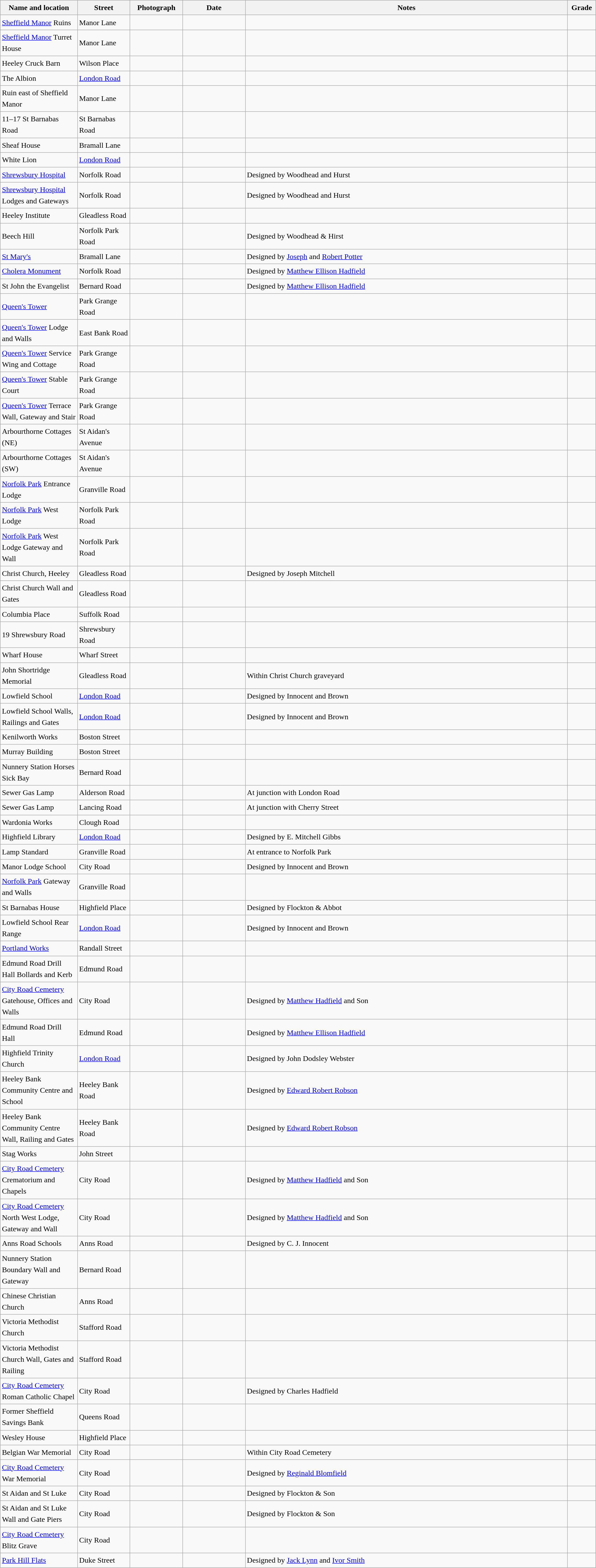<table class="wikitable sortable plainrowheaders" style="width:100%; border:0; text-align:left; line-height:150%;">
<tr>
<th scope="col"  style="width:150px">Name and location</th>
<th scope="col"  style="width:100px">Street</th>
<th scope="col"  style="width:100px" class="unsortable">Photograph</th>
<th scope="col"  style="width:120px">Date</th>
<th scope="col"  style="width:650px" class="unsortable">Notes</th>
<th scope="col"  style="width:50px">Grade</th>
</tr>
<tr>
<td><a href='#'>Sheffield Manor</a> Ruins<br><small></small></td>
<td>Manor Lane</td>
<td></td>
<td></td>
<td></td>
<td align="center" ></td>
</tr>
<tr>
<td><a href='#'>Sheffield Manor</a> Turret House<br><small></small></td>
<td>Manor Lane</td>
<td></td>
<td></td>
<td></td>
<td align="center" ></td>
</tr>
<tr>
<td>Heeley Cruck Barn<br><small></small></td>
<td>Wilson Place</td>
<td></td>
<td></td>
<td></td>
<td align="center" ></td>
</tr>
<tr>
<td>The Albion<br><small></small></td>
<td><a href='#'>London Road</a></td>
<td></td>
<td></td>
<td></td>
<td align="center" ></td>
</tr>
<tr>
<td>Ruin east of Sheffield Manor<br><small></small></td>
<td>Manor Lane</td>
<td></td>
<td></td>
<td></td>
<td align="center" ></td>
</tr>
<tr>
<td>11–17 St Barnabas Road<br><small></small></td>
<td>St Barnabas Road</td>
<td></td>
<td></td>
<td></td>
<td align="center" ></td>
</tr>
<tr>
<td>Sheaf House<br><small></small></td>
<td>Bramall Lane</td>
<td></td>
<td></td>
<td></td>
<td align="center" ></td>
</tr>
<tr>
<td>White Lion<br><small></small></td>
<td><a href='#'>London Road</a></td>
<td></td>
<td></td>
<td></td>
<td align="center" ></td>
</tr>
<tr>
<td><a href='#'>Shrewsbury Hospital</a><br><small></small></td>
<td>Norfolk Road</td>
<td></td>
<td></td>
<td>Designed by Woodhead and Hurst</td>
<td align="center" ></td>
</tr>
<tr>
<td><a href='#'>Shrewsbury Hospital</a> Lodges and Gateways<br><small></small></td>
<td>Norfolk Road</td>
<td></td>
<td></td>
<td>Designed by Woodhead and Hurst</td>
<td align="center" ></td>
</tr>
<tr>
<td>Heeley Institute<br><small></small></td>
<td>Gleadless Road</td>
<td></td>
<td></td>
<td></td>
<td align="center" ></td>
</tr>
<tr>
<td>Beech Hill<br><small></small></td>
<td>Norfolk Park Road</td>
<td></td>
<td></td>
<td>Designed by Woodhead & Hirst</td>
<td align="center" ></td>
</tr>
<tr>
<td><a href='#'>St Mary's</a><br><small></small></td>
<td>Bramall Lane</td>
<td></td>
<td></td>
<td>Designed by <a href='#'>Joseph</a> and <a href='#'>Robert Potter</a></td>
<td align="center" ></td>
</tr>
<tr>
<td><a href='#'>Cholera Monument</a><br><small></small></td>
<td>Norfolk Road</td>
<td></td>
<td></td>
<td>Designed by <a href='#'>Matthew Ellison Hadfield</a></td>
<td align="center" ></td>
</tr>
<tr>
<td>St John the Evangelist<br><small></small></td>
<td>Bernard Road</td>
<td></td>
<td></td>
<td>Designed by <a href='#'>Matthew Ellison Hadfield</a></td>
<td align="center" ></td>
</tr>
<tr>
<td><a href='#'>Queen's Tower</a><br><small></small></td>
<td>Park Grange Road</td>
<td></td>
<td></td>
<td></td>
<td align="center" ></td>
</tr>
<tr>
<td><a href='#'>Queen's Tower</a> Lodge and Walls<br><small></small></td>
<td>East Bank Road</td>
<td></td>
<td></td>
<td></td>
<td align="center" ></td>
</tr>
<tr>
<td><a href='#'>Queen's Tower</a> Service Wing and Cottage<br><small></small></td>
<td>Park Grange Road</td>
<td></td>
<td></td>
<td></td>
<td align="center" ></td>
</tr>
<tr>
<td><a href='#'>Queen's Tower</a> Stable Court<br><small></small></td>
<td>Park Grange Road</td>
<td></td>
<td></td>
<td></td>
<td align="center" ></td>
</tr>
<tr>
<td><a href='#'>Queen's Tower</a> Terrace Wall, Gateway and Stair<br><small></small></td>
<td>Park Grange Road</td>
<td></td>
<td></td>
<td></td>
<td align="center" ></td>
</tr>
<tr>
<td>Arbourthorne Cottages (NE)<br><small></small></td>
<td>St Aidan's Avenue</td>
<td></td>
<td></td>
<td></td>
<td align="center" ></td>
</tr>
<tr>
<td>Arbourthorne Cottages (SW)<br><small></small></td>
<td>St Aidan's Avenue</td>
<td></td>
<td></td>
<td></td>
<td align="center" ></td>
</tr>
<tr>
<td><a href='#'>Norfolk Park</a> Entrance Lodge<br><small></small></td>
<td>Granville Road</td>
<td></td>
<td></td>
<td></td>
<td align="center" ></td>
</tr>
<tr>
<td><a href='#'>Norfolk Park</a> West Lodge<br><small></small></td>
<td>Norfolk Park Road</td>
<td></td>
<td></td>
<td></td>
<td align="center" ></td>
</tr>
<tr>
<td><a href='#'>Norfolk Park</a> West Lodge Gateway and Wall<br><small></small></td>
<td>Norfolk Park Road</td>
<td></td>
<td></td>
<td></td>
<td align="center" ></td>
</tr>
<tr>
<td>Christ Church, Heeley<br><small></small></td>
<td>Gleadless Road</td>
<td></td>
<td></td>
<td>Designed by Joseph Mitchell</td>
<td align="center" ></td>
</tr>
<tr>
<td>Christ Church Wall and Gates<br><small></small></td>
<td>Gleadless Road</td>
<td></td>
<td></td>
<td></td>
<td align="center" ></td>
</tr>
<tr>
<td>Columbia Place<br><small></small></td>
<td>Suffolk Road</td>
<td></td>
<td></td>
<td></td>
<td align="center" ></td>
</tr>
<tr>
<td>19 Shrewsbury Road<br><small></small></td>
<td>Shrewsbury Road</td>
<td></td>
<td></td>
<td></td>
<td align="center" ></td>
</tr>
<tr>
<td>Wharf House<br><small></small></td>
<td>Wharf Street</td>
<td></td>
<td></td>
<td></td>
<td align="center" ></td>
</tr>
<tr>
<td>John Shortridge Memorial<br><small></small></td>
<td>Gleadless Road</td>
<td></td>
<td></td>
<td>Within Christ Church graveyard</td>
<td align="center" ></td>
</tr>
<tr>
<td>Lowfield School<br><small></small></td>
<td><a href='#'>London Road</a></td>
<td></td>
<td></td>
<td>Designed by Innocent and Brown</td>
<td align="center" ></td>
</tr>
<tr>
<td>Lowfield School Walls, Railings and Gates<br><small></small></td>
<td><a href='#'>London Road</a></td>
<td></td>
<td></td>
<td>Designed by Innocent and Brown</td>
<td align="center" ></td>
</tr>
<tr>
<td>Kenilworth Works<br><small></small></td>
<td>Boston Street</td>
<td></td>
<td></td>
<td></td>
<td align="center" ></td>
</tr>
<tr>
<td>Murray Building<br><small></small></td>
<td>Boston Street</td>
<td></td>
<td></td>
<td></td>
<td align="center" ></td>
</tr>
<tr>
<td>Nunnery Station Horses Sick Bay<br><small></small></td>
<td>Bernard Road</td>
<td></td>
<td></td>
<td></td>
<td align="center" ></td>
</tr>
<tr>
<td>Sewer Gas Lamp<br><small></small></td>
<td>Alderson Road</td>
<td></td>
<td></td>
<td>At junction with London Road</td>
<td align="center" ></td>
</tr>
<tr>
<td>Sewer Gas Lamp<br><small></small></td>
<td>Lancing Road</td>
<td></td>
<td></td>
<td>At junction with Cherry Street</td>
<td align="center" ></td>
</tr>
<tr>
<td>Wardonia Works<br><small></small></td>
<td>Clough Road</td>
<td></td>
<td></td>
<td></td>
<td align="center" ></td>
</tr>
<tr>
<td>Highfield Library<br><small></small></td>
<td><a href='#'>London Road</a></td>
<td></td>
<td></td>
<td>Designed by E. Mitchell Gibbs</td>
<td align="center" ></td>
</tr>
<tr>
<td>Lamp Standard<br><small></small></td>
<td>Granville Road</td>
<td></td>
<td></td>
<td>At entrance to Norfolk Park</td>
<td align="center" ></td>
</tr>
<tr>
<td>Manor Lodge School<br><small></small></td>
<td>City Road</td>
<td></td>
<td></td>
<td>Designed by Innocent and Brown</td>
<td align="center" ></td>
</tr>
<tr>
<td><a href='#'>Norfolk Park</a> Gateway and Walls<br><small></small></td>
<td>Granville Road</td>
<td></td>
<td></td>
<td></td>
<td align="center" ></td>
</tr>
<tr>
<td>St Barnabas House<br><small></small></td>
<td>Highfield Place</td>
<td></td>
<td></td>
<td>Designed by Flockton & Abbot</td>
<td align="center" ></td>
</tr>
<tr>
<td>Lowfield School Rear Range<br><small></small></td>
<td><a href='#'>London Road</a></td>
<td></td>
<td></td>
<td>Designed by Innocent and Brown</td>
<td align="center" ></td>
</tr>
<tr>
<td><a href='#'>Portland Works</a><br><small></small></td>
<td>Randall Street</td>
<td></td>
<td></td>
<td></td>
<td align="center" ></td>
</tr>
<tr>
<td>Edmund Road Drill Hall Bollards and Kerb<br><small></small></td>
<td>Edmund Road</td>
<td></td>
<td></td>
<td></td>
<td align="center" ></td>
</tr>
<tr>
<td><a href='#'>City Road Cemetery</a> Gatehouse, Offices and Walls<br><small></small></td>
<td>City Road</td>
<td></td>
<td></td>
<td>Designed by <a href='#'>Matthew Hadfield</a> and Son</td>
<td align="center" ></td>
</tr>
<tr>
<td>Edmund Road Drill Hall<br><small></small></td>
<td>Edmund Road</td>
<td></td>
<td></td>
<td>Designed by <a href='#'>Matthew Ellison Hadfield</a></td>
<td align="center" ></td>
</tr>
<tr>
<td>Highfield Trinity Church<br><small></small></td>
<td><a href='#'>London Road</a></td>
<td></td>
<td></td>
<td>Designed by John Dodsley Webster</td>
<td align="center" ></td>
</tr>
<tr>
<td>Heeley Bank Community Centre and School<br><small></small></td>
<td>Heeley Bank Road</td>
<td></td>
<td></td>
<td>Designed by <a href='#'>Edward Robert Robson</a></td>
<td align="center" ></td>
</tr>
<tr>
<td>Heeley Bank Community Centre Wall, Railing and Gates<br><small></small></td>
<td>Heeley Bank Road</td>
<td></td>
<td></td>
<td>Designed by <a href='#'>Edward Robert Robson</a></td>
<td align="center" ></td>
</tr>
<tr>
<td>Stag Works<br><small></small></td>
<td>John Street</td>
<td></td>
<td></td>
<td></td>
<td align="center" ></td>
</tr>
<tr>
<td><a href='#'>City Road Cemetery</a> Crematorium and Chapels<br><small></small></td>
<td>City Road</td>
<td></td>
<td></td>
<td>Designed by <a href='#'>Matthew Hadfield</a> and Son</td>
<td align="center" ></td>
</tr>
<tr>
<td><a href='#'>City Road Cemetery</a> North West Lodge, Gateway and Wall<br><small></small></td>
<td>City Road</td>
<td></td>
<td></td>
<td>Designed by <a href='#'>Matthew Hadfield</a> and Son</td>
<td align="center" ></td>
</tr>
<tr>
<td>Anns Road Schools<br><small></small></td>
<td>Anns Road</td>
<td></td>
<td></td>
<td>Designed by C. J. Innocent</td>
<td align="center" ></td>
</tr>
<tr>
<td>Nunnery Station Boundary Wall and Gateway<br><small></small></td>
<td>Bernard Road</td>
<td></td>
<td></td>
<td></td>
<td align="center" ></td>
</tr>
<tr>
<td>Chinese Christian Church<br><small></small></td>
<td>Anns Road</td>
<td></td>
<td></td>
<td></td>
<td align="center" ></td>
</tr>
<tr>
<td>Victoria Methodist Church<br><small></small></td>
<td>Stafford Road</td>
<td></td>
<td></td>
<td></td>
<td align="center" ></td>
</tr>
<tr>
<td>Victoria Methodist Church Wall, Gates and Railing<br><small></small></td>
<td>Stafford Road</td>
<td></td>
<td></td>
<td></td>
<td align="center" ></td>
</tr>
<tr>
<td><a href='#'>City Road Cemetery</a> Roman Catholic Chapel<br><small></small></td>
<td>City Road</td>
<td></td>
<td></td>
<td>Designed by Charles Hadfield</td>
<td align="center" ></td>
</tr>
<tr>
<td>Former Sheffield Savings Bank<br><small></small></td>
<td>Queens Road</td>
<td></td>
<td></td>
<td></td>
<td align="center" ></td>
</tr>
<tr>
<td>Wesley House<br><small></small></td>
<td>Highfield Place</td>
<td></td>
<td></td>
<td></td>
<td align="center" ></td>
</tr>
<tr>
<td>Belgian War Memorial<br><small></small></td>
<td>City Road</td>
<td></td>
<td></td>
<td>Within City Road Cemetery</td>
<td align="center" ></td>
</tr>
<tr>
<td><a href='#'>City Road Cemetery</a> War Memorial<br><small></small></td>
<td>City Road</td>
<td></td>
<td></td>
<td>Designed by <a href='#'>Reginald Blomfield</a></td>
<td align="center" ></td>
</tr>
<tr>
<td>St Aidan and St Luke<br><small></small></td>
<td>City Road</td>
<td></td>
<td></td>
<td>Designed by Flockton & Son</td>
<td align="center" ></td>
</tr>
<tr>
<td>St Aidan and St Luke Wall and Gate Piers<br><small></small></td>
<td>City Road</td>
<td></td>
<td></td>
<td>Designed by Flockton & Son</td>
<td align="center" ></td>
</tr>
<tr>
<td><a href='#'>City Road Cemetery</a> Blitz Grave<br><small></small></td>
<td>City Road</td>
<td></td>
<td></td>
<td></td>
<td align="center" ></td>
</tr>
<tr>
<td><a href='#'>Park Hill Flats</a><br><small></small></td>
<td>Duke Street</td>
<td></td>
<td></td>
<td>Designed by <a href='#'>Jack Lynn</a> and <a href='#'>Ivor Smith</a></td>
<td align="center" ></td>
</tr>
</table>
